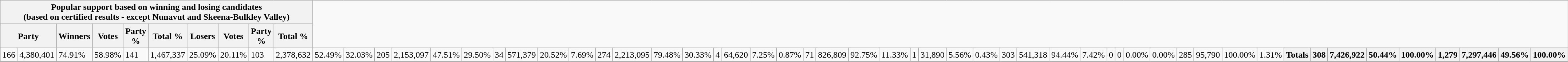<table class="wikitable">
<tr>
<th colspan=10>Popular support based on winning and losing candidates<br>(based on certified results - except Nunavut and Skeena-Bulkley Valley)</th>
</tr>
<tr>
<th colspan=2>Party</th>
<th>Winners</th>
<th>Votes</th>
<th>Party %</th>
<th>Total %</th>
<th>Losers</th>
<th>Votes</th>
<th>Party %</th>
<th>Total %</th>
</tr>
<tr>
<td>166</td>
<td>4,380,401</td>
<td>74.91%</td>
<td>58.98%</td>
<td>141</td>
<td>1,467,337</td>
<td>25.09%</td>
<td>20.11%<br></td>
<td>103</td>
<td>2,378,632</td>
<td>52.49%</td>
<td>32.03%</td>
<td>205</td>
<td>2,153,097</td>
<td>47.51%</td>
<td>29.50%<br></td>
<td>34</td>
<td>571,379</td>
<td>20.52%</td>
<td>7.69%</td>
<td>274</td>
<td>2,213,095</td>
<td>79.48%</td>
<td>30.33%<br></td>
<td>4</td>
<td>64,620</td>
<td>7.25%</td>
<td>0.87%</td>
<td>71</td>
<td>826,809</td>
<td>92.75%</td>
<td>11.33%<br></td>
<td>1</td>
<td>31,890</td>
<td>5.56%</td>
<td>0.43%</td>
<td>303</td>
<td>541,318</td>
<td>94.44%</td>
<td>7.42%<br></td>
<td>0</td>
<td>0</td>
<td>0.00%</td>
<td>0.00%</td>
<td>285</td>
<td>95,790</td>
<td>100.00%</td>
<td>1.31%<br></td>
<th>Totals</th>
<th>308</th>
<th>7,426,922</th>
<th>50.44%</th>
<th>100.00%</th>
<th>1,279</th>
<th>7,297,446</th>
<th>49.56%</th>
<th>100.00%</th>
</tr>
</table>
